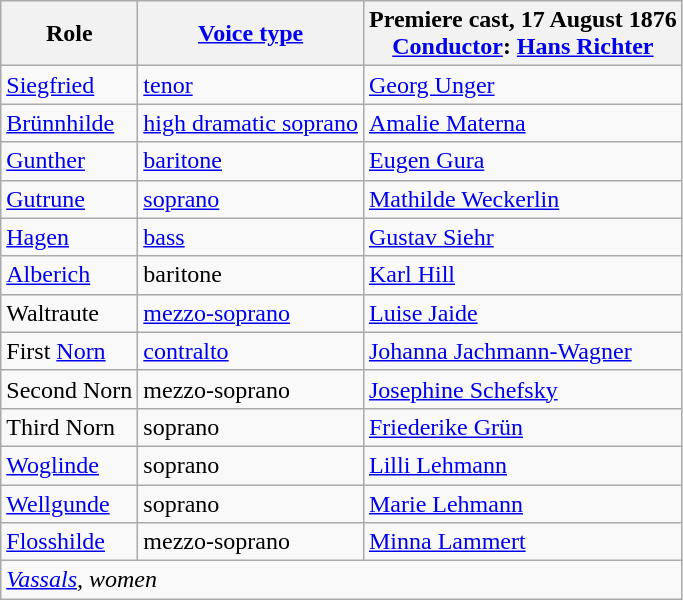<table class="wikitable">
<tr>
<th>Role</th>
<th><a href='#'>Voice type</a></th>
<th>Premiere cast, 17 August 1876<br><a href='#'>Conductor</a>: <a href='#'>Hans Richter</a></th>
</tr>
<tr>
<td><a href='#'>Siegfried</a></td>
<td><a href='#'>tenor</a></td>
<td><a href='#'>Georg Unger</a></td>
</tr>
<tr>
<td><a href='#'>Brünnhilde</a></td>
<td><a href='#'>high dramatic soprano</a></td>
<td><a href='#'>Amalie Materna</a></td>
</tr>
<tr>
<td><a href='#'>Gunther</a></td>
<td><a href='#'>baritone</a></td>
<td><a href='#'>Eugen Gura</a></td>
</tr>
<tr>
<td><a href='#'>Gutrune</a></td>
<td><a href='#'>soprano</a></td>
<td><a href='#'>Mathilde Weckerlin</a></td>
</tr>
<tr>
<td><a href='#'>Hagen</a></td>
<td><a href='#'>bass</a></td>
<td><a href='#'>Gustav Siehr</a></td>
</tr>
<tr>
<td><a href='#'>Alberich</a></td>
<td>baritone</td>
<td><a href='#'>Karl Hill</a></td>
</tr>
<tr>
<td>Waltraute</td>
<td><a href='#'>mezzo-soprano</a></td>
<td><a href='#'>Luise Jaide</a></td>
</tr>
<tr>
<td>First <a href='#'>Norn</a></td>
<td><a href='#'>contralto</a></td>
<td><a href='#'>Johanna Jachmann-Wagner</a></td>
</tr>
<tr>
<td>Second Norn</td>
<td>mezzo-soprano</td>
<td><a href='#'>Josephine Schefsky</a></td>
</tr>
<tr>
<td>Third Norn</td>
<td>soprano</td>
<td><a href='#'>Friederike Grün</a></td>
</tr>
<tr>
<td><a href='#'>Woglinde</a></td>
<td>soprano</td>
<td><a href='#'>Lilli Lehmann</a></td>
</tr>
<tr>
<td><a href='#'>Wellgunde</a></td>
<td>soprano</td>
<td><a href='#'>Marie Lehmann</a></td>
</tr>
<tr>
<td><a href='#'>Flosshilde</a></td>
<td>mezzo-soprano</td>
<td><a href='#'>Minna Lammert</a></td>
</tr>
<tr>
<td colspan="3"><em><a href='#'>Vassals</a>, women</em></td>
</tr>
</table>
